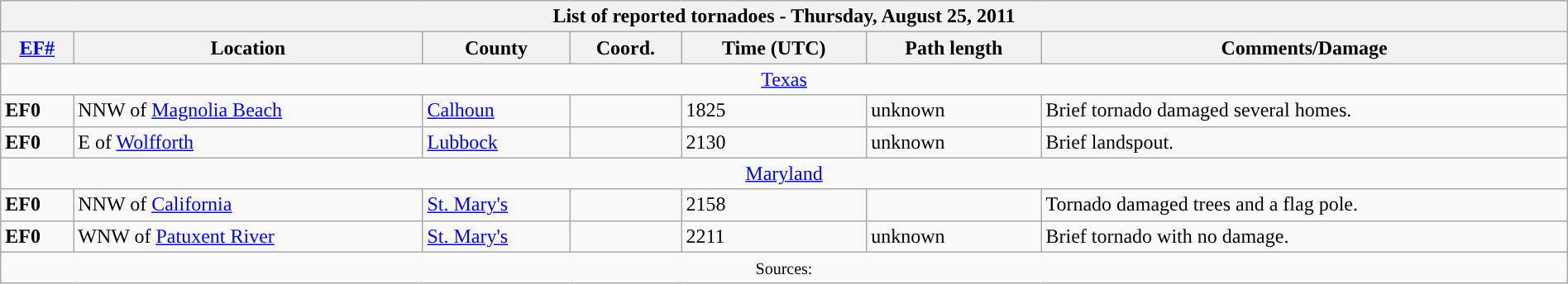<table class="wikitable collapsible" width="100%">
<tr>
<th colspan="7">List of reported tornadoes - Thursday, August 25, 2011</th>
</tr>
<tr>
<th><a href='#'>EF#</a></th>
<th>Location</th>
<th>County</th>
<th>Coord.</th>
<th>Time (UTC)</th>
<th>Path length</th>
<th>Comments/Damage</th>
</tr>
<tr>
<td colspan="7" align=center><a href='#'>Texas</a></td>
</tr>
<tr>
<td><strong>EF0</strong></td>
<td>NNW of <a href='#'>Magnolia Beach</a></td>
<td><a href='#'>Calhoun</a></td>
<td></td>
<td>1825</td>
<td>unknown</td>
<td>Brief tornado damaged several homes.</td>
</tr>
<tr>
<td><strong>EF0</strong></td>
<td>E of <a href='#'>Wolfforth</a></td>
<td><a href='#'>Lubbock</a></td>
<td></td>
<td>2130</td>
<td>unknown</td>
<td>Brief landspout.</td>
</tr>
<tr>
<td colspan="7" align=center><a href='#'>Maryland</a></td>
</tr>
<tr>
<td><strong>EF0</strong></td>
<td>NNW of <a href='#'>California</a></td>
<td><a href='#'>St. Mary's</a></td>
<td></td>
<td>2158</td>
<td></td>
<td>Tornado damaged trees and a flag pole.</td>
</tr>
<tr>
<td><strong>EF0</strong></td>
<td>WNW of <a href='#'>Patuxent River</a></td>
<td><a href='#'>St. Mary's</a></td>
<td></td>
<td>2211</td>
<td>unknown</td>
<td>Brief tornado with no damage.</td>
</tr>
<tr>
<td colspan="7" align=center><small>Sources: </small></td>
</tr>
</table>
